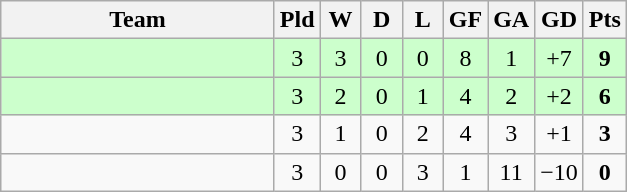<table class="wikitable" style="text-align:center">
<tr>
<th width="175">Team</th>
<th width="20">Pld</th>
<th width="20">W</th>
<th width="20">D</th>
<th width="20">L</th>
<th width="20">GF</th>
<th width="20">GA</th>
<th width="20">GD</th>
<th width="20">Pts</th>
</tr>
<tr bgcolor="#ccffcc">
<td align=left></td>
<td>3</td>
<td>3</td>
<td>0</td>
<td>0</td>
<td>8</td>
<td>1</td>
<td>+7</td>
<td><strong>9</strong></td>
</tr>
<tr bgcolor="#ccffcc">
<td align=left></td>
<td>3</td>
<td>2</td>
<td>0</td>
<td>1</td>
<td>4</td>
<td>2</td>
<td>+2</td>
<td><strong>6</strong></td>
</tr>
<tr>
<td align=left></td>
<td>3</td>
<td>1</td>
<td>0</td>
<td>2</td>
<td>4</td>
<td>3</td>
<td>+1</td>
<td><strong>3</strong></td>
</tr>
<tr>
<td align=left></td>
<td>3</td>
<td>0</td>
<td>0</td>
<td>3</td>
<td>1</td>
<td>11</td>
<td>−10</td>
<td><strong>0</strong></td>
</tr>
</table>
